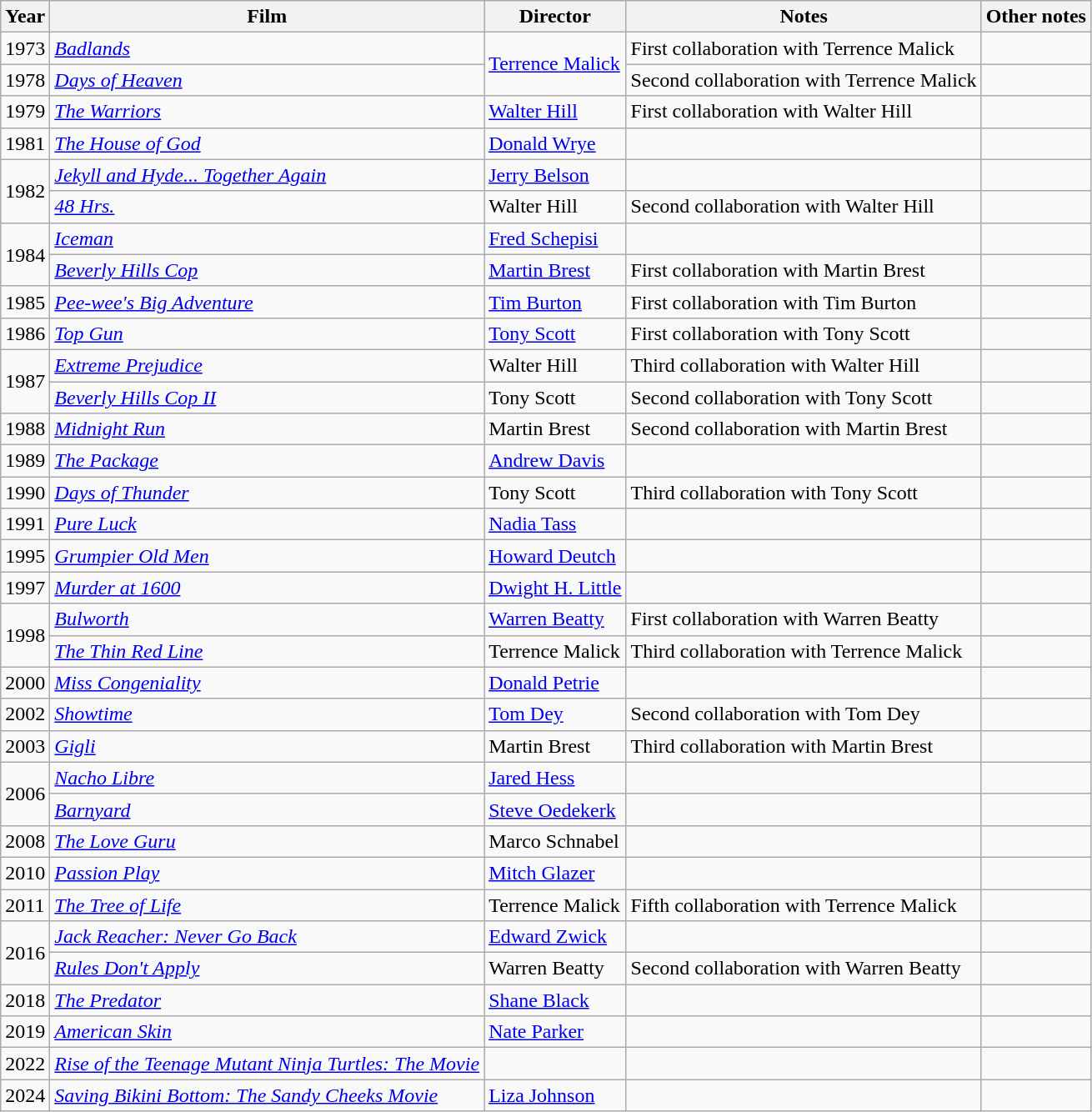<table class="wikitable">
<tr>
<th>Year</th>
<th>Film</th>
<th>Director</th>
<th>Notes</th>
<th>Other notes</th>
</tr>
<tr>
<td>1973</td>
<td><em><a href='#'>Badlands</a></em></td>
<td rowspan=2><a href='#'>Terrence Malick</a></td>
<td>First collaboration with Terrence Malick</td>
<td><small></small></td>
</tr>
<tr>
<td>1978</td>
<td><em><a href='#'>Days of Heaven</a></em></td>
<td>Second collaboration with Terrence Malick</td>
<td></td>
</tr>
<tr>
<td>1979</td>
<td><em><a href='#'>The Warriors</a></em></td>
<td><a href='#'>Walter Hill</a></td>
<td>First collaboration with Walter Hill</td>
<td></td>
</tr>
<tr>
<td>1981</td>
<td><em><a href='#'>The House of God</a></em></td>
<td><a href='#'>Donald Wrye</a></td>
<td></td>
<td></td>
</tr>
<tr>
<td rowspan=2>1982</td>
<td><em><a href='#'>Jekyll and Hyde... Together Again</a></em></td>
<td><a href='#'>Jerry Belson</a></td>
<td></td>
<td></td>
</tr>
<tr>
<td><em><a href='#'>48 Hrs.</a></em></td>
<td>Walter Hill</td>
<td>Second collaboration with Walter Hill</td>
<td></td>
</tr>
<tr>
<td rowspan=2>1984</td>
<td><em><a href='#'>Iceman</a></em></td>
<td><a href='#'>Fred Schepisi</a></td>
<td></td>
<td></td>
</tr>
<tr>
<td><em><a href='#'>Beverly Hills Cop</a></em></td>
<td><a href='#'>Martin Brest</a></td>
<td>First collaboration with Martin Brest</td>
<td></td>
</tr>
<tr>
<td>1985</td>
<td><em><a href='#'>Pee-wee's Big Adventure</a></em></td>
<td><a href='#'>Tim Burton</a></td>
<td>First collaboration with Tim Burton</td>
<td></td>
</tr>
<tr>
<td>1986</td>
<td><em><a href='#'>Top Gun</a></em></td>
<td><a href='#'>Tony Scott</a></td>
<td>First collaboration with Tony Scott</td>
<td></td>
</tr>
<tr>
<td rowspan=2>1987</td>
<td><em><a href='#'>Extreme Prejudice</a></em></td>
<td>Walter Hill</td>
<td>Third collaboration with Walter Hill</td>
<td></td>
</tr>
<tr>
<td><em><a href='#'>Beverly Hills Cop II</a></em></td>
<td>Tony Scott</td>
<td>Second collaboration with Tony Scott</td>
<td></td>
</tr>
<tr>
<td>1988</td>
<td><em><a href='#'>Midnight Run</a></em></td>
<td>Martin Brest</td>
<td>Second collaboration with Martin Brest</td>
<td></td>
</tr>
<tr>
<td>1989</td>
<td><em><a href='#'>The Package</a></em></td>
<td><a href='#'>Andrew Davis</a></td>
<td></td>
<td></td>
</tr>
<tr>
<td>1990</td>
<td><em><a href='#'>Days of Thunder</a></em></td>
<td>Tony Scott</td>
<td>Third collaboration with Tony Scott</td>
<td></td>
</tr>
<tr>
<td>1991</td>
<td><em><a href='#'>Pure Luck</a></em></td>
<td><a href='#'>Nadia Tass</a></td>
<td></td>
<td></td>
</tr>
<tr>
<td>1995</td>
<td><em><a href='#'>Grumpier Old Men</a></em></td>
<td><a href='#'>Howard Deutch</a></td>
<td></td>
<td></td>
</tr>
<tr>
<td>1997</td>
<td><em><a href='#'>Murder at 1600</a></em></td>
<td><a href='#'>Dwight H. Little</a></td>
<td></td>
<td></td>
</tr>
<tr>
<td rowspan=2>1998</td>
<td><em><a href='#'>Bulworth</a></em></td>
<td><a href='#'>Warren Beatty</a></td>
<td>First collaboration with Warren Beatty</td>
<td></td>
</tr>
<tr>
<td><em><a href='#'>The Thin Red Line</a></em></td>
<td>Terrence Malick</td>
<td>Third collaboration with Terrence Malick</td>
<td></td>
</tr>
<tr>
<td>2000</td>
<td><em><a href='#'>Miss Congeniality</a></em></td>
<td><a href='#'>Donald Petrie</a></td>
<td></td>
<td></td>
</tr>
<tr>
<td>2002</td>
<td><em><a href='#'>Showtime</a></em></td>
<td><a href='#'>Tom Dey</a></td>
<td>Second collaboration with Tom Dey</td>
<td></td>
</tr>
<tr>
<td>2003</td>
<td><em><a href='#'>Gigli</a></em></td>
<td>Martin Brest</td>
<td>Third collaboration with Martin Brest</td>
<td></td>
</tr>
<tr>
<td rowspan=2>2006</td>
<td><em><a href='#'>Nacho Libre</a></em></td>
<td><a href='#'>Jared Hess</a></td>
<td></td>
<td></td>
</tr>
<tr>
<td><em><a href='#'>Barnyard</a></em></td>
<td><a href='#'>Steve Oedekerk</a></td>
<td></td>
<td></td>
</tr>
<tr>
<td>2008</td>
<td><em><a href='#'>The Love Guru</a></em></td>
<td>Marco Schnabel</td>
<td></td>
<td></td>
</tr>
<tr>
<td>2010</td>
<td><em><a href='#'>Passion Play</a></em></td>
<td><a href='#'>Mitch Glazer</a></td>
<td></td>
<td></td>
</tr>
<tr>
<td>2011</td>
<td><em><a href='#'>The Tree of Life</a></em></td>
<td>Terrence Malick</td>
<td>Fifth collaboration with Terrence Malick</td>
<td></td>
</tr>
<tr>
<td rowspan=2>2016</td>
<td><em><a href='#'>Jack Reacher: Never Go Back</a></em></td>
<td><a href='#'>Edward Zwick</a></td>
<td></td>
<td></td>
</tr>
<tr>
<td><em><a href='#'>Rules Don't Apply</a></em></td>
<td>Warren Beatty</td>
<td>Second collaboration with Warren Beatty</td>
<td></td>
</tr>
<tr>
<td>2018</td>
<td><em><a href='#'>The Predator</a></em></td>
<td><a href='#'>Shane Black</a></td>
<td></td>
<td></td>
</tr>
<tr>
<td>2019</td>
<td><em><a href='#'>American Skin</a></em></td>
<td><a href='#'>Nate Parker</a></td>
<td></td>
<td></td>
</tr>
<tr>
<td>2022</td>
<td><em><a href='#'>Rise of the Teenage Mutant Ninja Turtles: The Movie</a></em></td>
<td></td>
<td></td>
<td></td>
</tr>
<tr>
<td>2024</td>
<td><em><a href='#'>Saving Bikini Bottom: The Sandy Cheeks Movie</a></em></td>
<td><a href='#'>Liza Johnson</a></td>
<td></td>
<td></td>
</tr>
</table>
